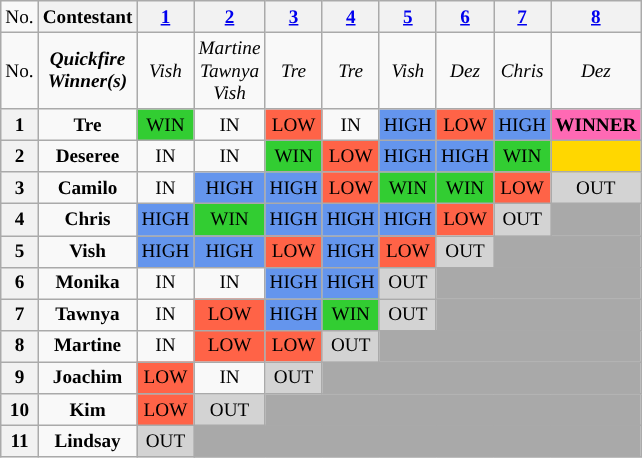<table class="wikitable" style="text-align:center; align=center; font-size:80%">
<tr>
<td>No.</td>
<th>Contestant</th>
<th><a href='#'>1</a></th>
<th><a href='#'>2</a></th>
<th><a href='#'>3</a></th>
<th><a href='#'>4</a></th>
<th><a href='#'>5</a></th>
<th><a href='#'>6</a></th>
<th><a href='#'>7</a></th>
<th><a href='#'>8</a></th>
</tr>
<tr>
<td>No.</td>
<td><strong><em>Quickfire</em></strong><br><strong><em>Winner(s)</em></strong></td>
<td><em>Vish</em></td>
<td><em>Martine</em><br><em>Tawnya</em><br><em>Vish</em></td>
<td><em>Tre</em></td>
<td><em>Tre</em></td>
<td><em>Vish</em></td>
<td><em>Dez</em></td>
<td><em>Chris</em></td>
<td><em>Dez</em></td>
</tr>
<tr>
<th>1</th>
<td><strong>Tre</strong></td>
<td style= "background:limegreen;">WIN</td>
<td>IN</td>
<td style="background:tomato;">LOW</td>
<td>IN</td>
<td style="background:cornflowerblue;">HIGH</td>
<td style="background:tomato;">LOW</td>
<td style="background:cornflowerblue;">HIGH</td>
<td style="background:hotpink"><strong>WINNER</strong></td>
</tr>
<tr>
<th>2</th>
<td><strong>Deseree</strong></td>
<td>IN</td>
<td>IN</td>
<td style= "background:limegreen;">WIN</td>
<td style="background:tomato;">LOW</td>
<td style="background:cornflowerblue;">HIGH</td>
<td style="background:cornflowerblue;">HIGH</td>
<td style= "background:limegreen;">WIN</td>
<td style="background:gold"><strong></strong></td>
</tr>
<tr>
<th>3</th>
<td><strong>Camilo</strong></td>
<td>IN</td>
<td style="background:cornflowerblue;">HIGH</td>
<td style="background:cornflowerblue;">HIGH</td>
<td style="background:tomato;">LOW</td>
<td style= "background:limegreen;">WIN</td>
<td style= "background:limegreen;">WIN</td>
<td style="background:tomato;">LOW</td>
<td style="background:lightgray;">OUT</td>
</tr>
<tr>
<th>4</th>
<td><strong>Chris</strong></td>
<td style="background:cornflowerblue;">HIGH</td>
<td style= "background:limegreen;">WIN</td>
<td style="background:cornflowerblue;">HIGH</td>
<td style="background:cornflowerblue;">HIGH</td>
<td style="background:cornflowerblue;">HIGH</td>
<td style="background:tomato;">LOW</td>
<td style="background:lightgray;">OUT</td>
<td colspan="7" style="background:darkgray"></td>
</tr>
<tr>
<th>5</th>
<td><strong>Vish</strong></td>
<td style="background:cornflowerblue;">HIGH</td>
<td style="background:cornflowerblue;">HIGH</td>
<td style="background:tomato;">LOW</td>
<td style="background:cornflowerblue;">HIGH</td>
<td style="background:tomato;">LOW</td>
<td style="background:lightgray;">OUT</td>
<td colspan="7" style="background:darkgray"></td>
</tr>
<tr>
<th>6</th>
<td><strong>Monika</strong></td>
<td>IN</td>
<td>IN</td>
<td style="background:cornflowerblue;">HIGH</td>
<td style="background:cornflowerblue;">HIGH</td>
<td style="background:lightgray;">OUT</td>
<td colspan="7" style="background:darkgray"></td>
</tr>
<tr>
<th>7</th>
<td><strong>Tawnya</strong></td>
<td>IN</td>
<td style="background:tomato;">LOW</td>
<td style="background:cornflowerblue;">HIGH</td>
<td style= "background:limegreen;">WIN</td>
<td style="background:lightgray;">OUT</td>
<td colspan="7" style="background:darkgray"></td>
</tr>
<tr>
<th>8</th>
<td><strong>Martine</strong></td>
<td>IN</td>
<td style="background:tomato;">LOW</td>
<td style="background:tomato;">LOW</td>
<td style="background:lightgray;">OUT</td>
<td colspan="7" style="background:darkgray"></td>
</tr>
<tr>
<th>9</th>
<td><strong>Joachim</strong></td>
<td style="background:tomato;">LOW</td>
<td>IN</td>
<td style="background:lightgray;">OUT</td>
<td colspan="7" style="background:darkgray"></td>
</tr>
<tr>
<th>10</th>
<td><strong>Kim</strong></td>
<td style="background:tomato;">LOW</td>
<td style="background:lightgray;">OUT</td>
<td colspan="7" style="background:darkgray"></td>
</tr>
<tr>
<th>11</th>
<td><strong>Lindsay</strong></td>
<td style="background:lightgray;">OUT</td>
<td colspan="7" style="background:darkgray"></td>
</tr>
</table>
